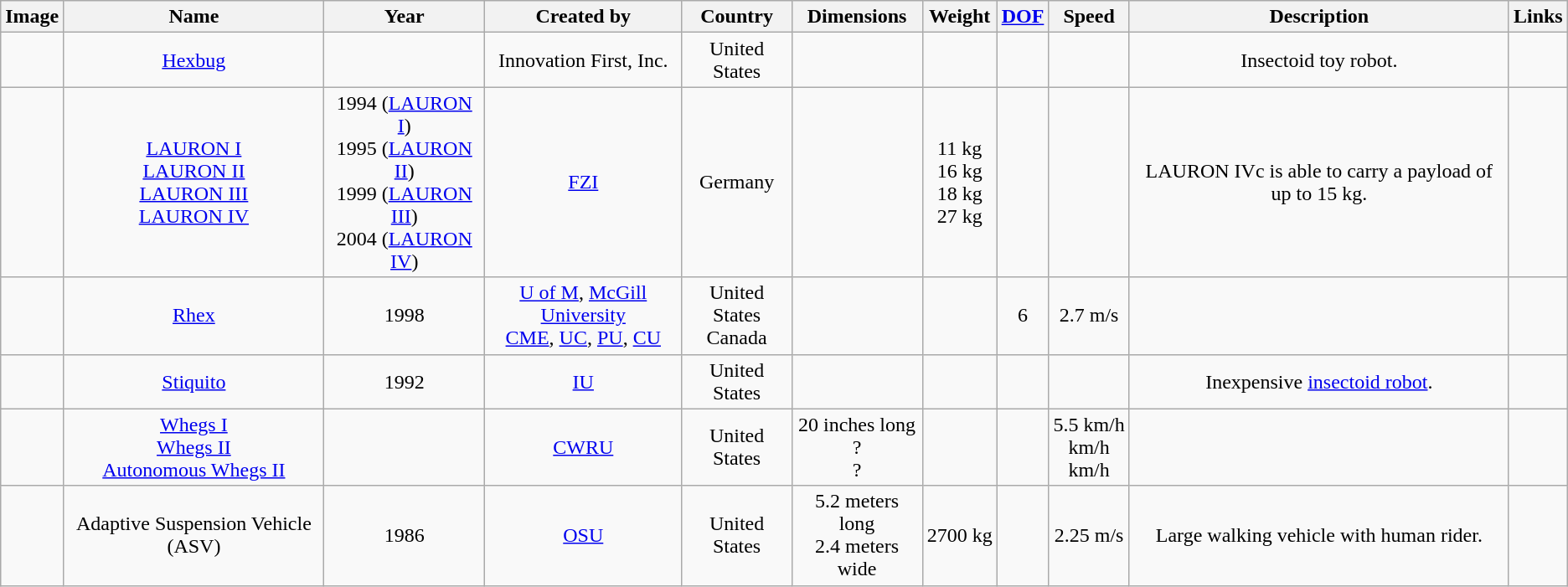<table class="wikitable sortable" border="1" style="text-align: center;">
<tr>
<th scope="col" class="unsortable">Image</th>
<th scope="col">Name</th>
<th scope="col">Year</th>
<th scope="col">Created by</th>
<th scope="col">Country</th>
<th scope="col">Dimensions</th>
<th scope="col">Weight</th>
<th scope="col"><a href='#'>DOF</a></th>
<th scope="col">Speed</th>
<th scope="col" class="unsortable">Description</th>
<th scope="col" class="unsortable">Links</th>
</tr>
<tr>
<td></td>
<td><a href='#'>Hexbug</a></td>
<td></td>
<td>Innovation First, Inc.</td>
<td>United States</td>
<td></td>
<td></td>
<td></td>
<td></td>
<td>Insectoid toy robot.</td>
<td></td>
</tr>
<tr>
<td></td>
<td><a href='#'>LAURON I</a> <br> <a href='#'>LAURON II</a> <br> <a href='#'>LAURON III</a> <br> <a href='#'>LAURON IV</a></td>
<td>1994 (<a href='#'>LAURON I</a>) <br> 1995 (<a href='#'>LAURON II</a>) <br> 1999 (<a href='#'>LAURON III</a>) <br> 2004 (<a href='#'>LAURON IV</a>)</td>
<td><a href='#'>FZI</a></td>
<td>Germany</td>
<td></td>
<td>11 kg <br> 16 kg <br> 18 kg <br> 27 kg</td>
<td></td>
<td></td>
<td>LAURON IVc is able to carry a payload of up to 15 kg.</td>
<td></td>
</tr>
<tr>
<td></td>
<td><a href='#'>Rhex</a></td>
<td>1998</td>
<td><a href='#'>U of M</a>, <a href='#'>McGill University</a> <br> <a href='#'>CME</a>, <a href='#'>UC</a>, <a href='#'>PU</a>, <a href='#'>CU</a></td>
<td>United States <br> Canada</td>
<td></td>
<td></td>
<td>6</td>
<td>2.7 m/s</td>
<td></td>
<td></td>
</tr>
<tr>
<td></td>
<td><a href='#'>Stiquito</a></td>
<td>1992</td>
<td><a href='#'>IU</a></td>
<td>United States</td>
<td></td>
<td></td>
<td></td>
<td></td>
<td>Inexpensive <a href='#'>insectoid robot</a>.</td>
<td></td>
</tr>
<tr>
<td></td>
<td><a href='#'>Whegs I</a> <br> <a href='#'>Whegs II</a> <br> <a href='#'>Autonomous Whegs II</a></td>
<td></td>
<td><a href='#'>CWRU</a></td>
<td>United States</td>
<td>20 inches long <br> ? <br> ?</td>
<td></td>
<td></td>
<td>5.5 km/h <br> km/h <br> km/h</td>
<td></td>
<td></td>
</tr>
<tr>
<td></td>
<td>Adaptive Suspension Vehicle (ASV)</td>
<td>1986</td>
<td><a href='#'>OSU</a></td>
<td>United States</td>
<td>5.2 meters long <br> 2.4 meters wide</td>
<td>2700 kg</td>
<td></td>
<td>2.25 m/s</td>
<td>Large walking vehicle with human rider.</td>
<td></td>
</tr>
</table>
